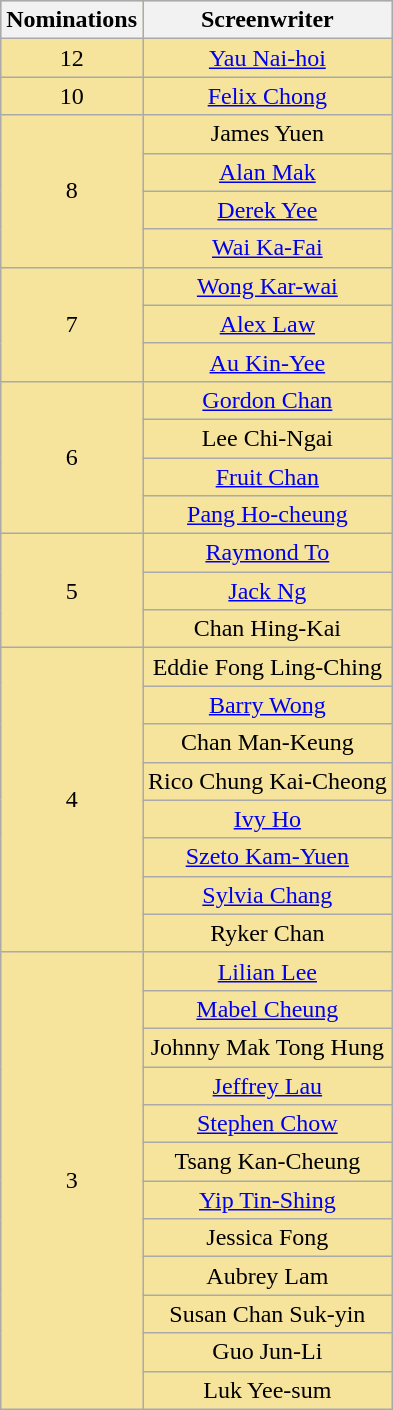<table class="wikitable" rowspan=2 style="text-align: center; background: #f6e39c">
<tr>
<th scope="col" width="56">Nominations</th>
<th scope="col" align="center">Screenwriter</th>
</tr>
<tr>
<td rowspan="1" style="text-align:center;">12</td>
<td><a href='#'>Yau Nai-hoi</a></td>
</tr>
<tr>
<td rowspan="1" style="text-align:center;">10</td>
<td><a href='#'>Felix Chong</a></td>
</tr>
<tr>
<td rowspan="4" style="text-align:center;">8</td>
<td>James Yuen</td>
</tr>
<tr>
<td><a href='#'>Alan Mak</a></td>
</tr>
<tr>
<td><a href='#'>Derek Yee</a></td>
</tr>
<tr>
<td><a href='#'>Wai Ka-Fai</a></td>
</tr>
<tr>
<td rowspan="3" style="text-align:center;">7</td>
<td><a href='#'>Wong Kar-wai</a></td>
</tr>
<tr>
<td><a href='#'>Alex Law</a></td>
</tr>
<tr>
<td><a href='#'>Au Kin-Yee</a></td>
</tr>
<tr>
<td rowspan="4" style="text-align:center;">6</td>
<td><a href='#'>Gordon Chan</a></td>
</tr>
<tr>
<td>Lee Chi-Ngai</td>
</tr>
<tr>
<td><a href='#'>Fruit Chan</a></td>
</tr>
<tr>
<td><a href='#'>Pang Ho-cheung</a></td>
</tr>
<tr>
<td rowspan="3" style="text-align:center;">5</td>
<td><a href='#'>Raymond To</a></td>
</tr>
<tr>
<td><a href='#'>Jack Ng</a></td>
</tr>
<tr>
<td>Chan Hing-Kai</td>
</tr>
<tr>
<td rowspan="8" style="text-align:center;">4</td>
<td>Eddie Fong Ling-Ching</td>
</tr>
<tr>
<td><a href='#'>Barry Wong</a></td>
</tr>
<tr>
<td>Chan Man-Keung</td>
</tr>
<tr>
<td>Rico Chung Kai-Cheong</td>
</tr>
<tr>
<td><a href='#'>Ivy Ho</a></td>
</tr>
<tr>
<td><a href='#'>Szeto Kam-Yuen</a></td>
</tr>
<tr>
<td><a href='#'>Sylvia Chang</a></td>
</tr>
<tr>
<td>Ryker Chan</td>
</tr>
<tr>
<td rowspan="13" style="text-align:center;">3</td>
<td><a href='#'>Lilian Lee</a></td>
</tr>
<tr>
<td><a href='#'>Mabel Cheung</a></td>
</tr>
<tr>
<td>Johnny Mak Tong Hung</td>
</tr>
<tr>
<td><a href='#'>Jeffrey Lau</a></td>
</tr>
<tr>
<td><a href='#'>Stephen Chow</a></td>
</tr>
<tr>
<td>Tsang Kan-Cheung</td>
</tr>
<tr>
<td><a href='#'>Yip Tin-Shing</a></td>
</tr>
<tr>
<td>Jessica Fong</td>
</tr>
<tr>
<td>Aubrey Lam</td>
</tr>
<tr>
<td>Susan Chan Suk-yin</td>
</tr>
<tr>
<td>Guo Jun-Li</td>
</tr>
<tr>
<td>Luk Yee-sum</td>
</tr>
</table>
